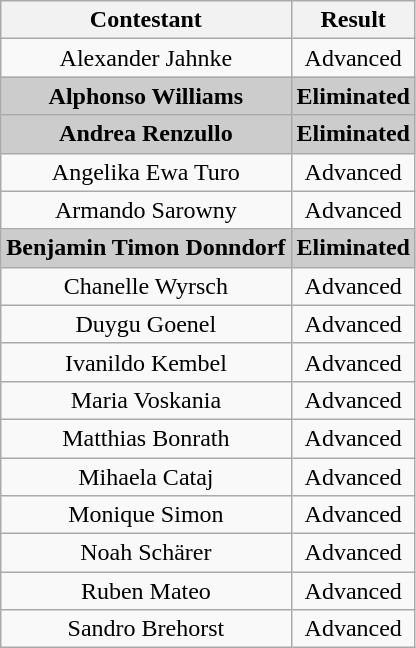<table class="wikitable" style="text-align:center;">
<tr>
<th>Contestant</th>
<th>Result</th>
</tr>
<tr>
<td>Alexander Jahnke</td>
<td>Advanced</td>
</tr>
<tr bgcolor="#cccccc">
<td><strong>Alphonso Williams</strong></td>
<td><strong>Eliminated</strong></td>
</tr>
<tr bgcolor="#cccccc">
<td><strong>Andrea Renzullo</strong></td>
<td><strong>Eliminated</strong></td>
</tr>
<tr>
<td>Angelika Ewa Turo</td>
<td>Advanced</td>
</tr>
<tr>
<td>Armando Sarowny</td>
<td>Advanced</td>
</tr>
<tr bgcolor="#cccccc">
<td><strong>Benjamin Timon Donndorf</strong></td>
<td><strong>Eliminated</strong></td>
</tr>
<tr>
<td>Chanelle Wyrsch</td>
<td>Advanced</td>
</tr>
<tr>
<td>Duygu Goenel</td>
<td>Advanced</td>
</tr>
<tr>
<td>Ivanildo Kembel</td>
<td>Advanced</td>
</tr>
<tr>
<td>Maria Voskania</td>
<td>Advanced</td>
</tr>
<tr>
<td>Matthias Bonrath</td>
<td>Advanced</td>
</tr>
<tr>
<td>Mihaela Cataj</td>
<td>Advanced</td>
</tr>
<tr>
<td>Monique Simon</td>
<td>Advanced</td>
</tr>
<tr>
<td>Noah Schärer</td>
<td>Advanced</td>
</tr>
<tr>
<td>Ruben Mateo</td>
<td>Advanced</td>
</tr>
<tr>
<td>Sandro Brehorst</td>
<td>Advanced</td>
</tr>
</table>
